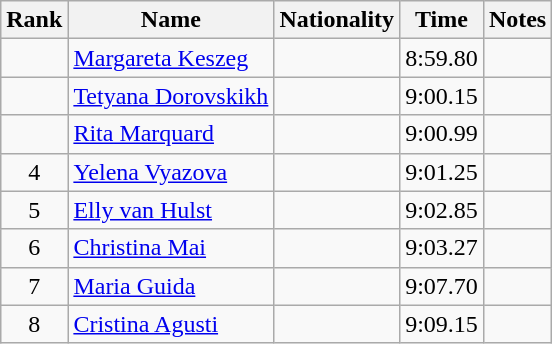<table class="wikitable sortable" style="text-align:center">
<tr>
<th>Rank</th>
<th>Name</th>
<th>Nationality</th>
<th>Time</th>
<th>Notes</th>
</tr>
<tr>
<td></td>
<td align="left"><a href='#'>Margareta Keszeg</a></td>
<td align=left></td>
<td>8:59.80</td>
<td></td>
</tr>
<tr>
<td></td>
<td align="left"><a href='#'>Tetyana Dorovskikh</a></td>
<td align=left></td>
<td>9:00.15</td>
<td></td>
</tr>
<tr>
<td></td>
<td align="left"><a href='#'>Rita Marquard</a></td>
<td align=left></td>
<td>9:00.99</td>
<td></td>
</tr>
<tr>
<td>4</td>
<td align="left"><a href='#'>Yelena Vyazova</a></td>
<td align=left></td>
<td>9:01.25</td>
<td></td>
</tr>
<tr>
<td>5</td>
<td align="left"><a href='#'>Elly van Hulst</a></td>
<td align=left></td>
<td>9:02.85</td>
<td></td>
</tr>
<tr>
<td>6</td>
<td align="left"><a href='#'>Christina Mai</a></td>
<td align=left></td>
<td>9:03.27</td>
<td></td>
</tr>
<tr>
<td>7</td>
<td align="left"><a href='#'>Maria Guida</a></td>
<td align=left></td>
<td>9:07.70</td>
<td></td>
</tr>
<tr>
<td>8</td>
<td align="left"><a href='#'>Cristina Agusti</a></td>
<td align=left></td>
<td>9:09.15</td>
<td></td>
</tr>
</table>
